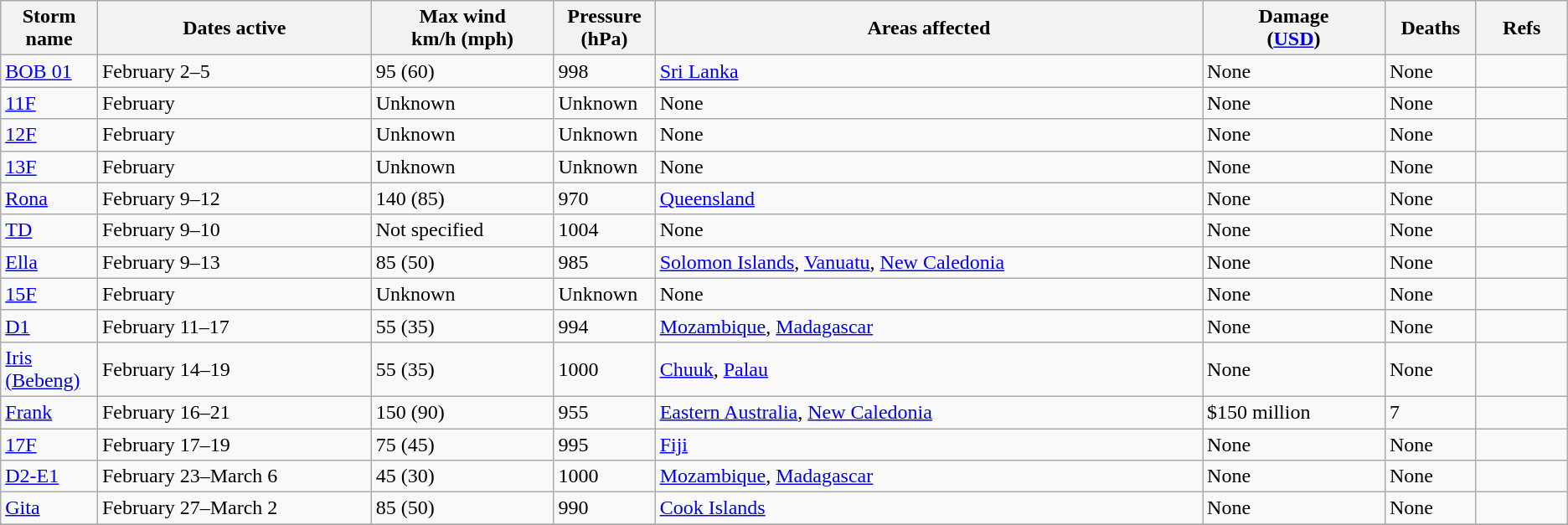<table class="wikitable sortable">
<tr>
<th width="5%">Storm name</th>
<th width="15%">Dates active</th>
<th width="10%">Max wind<br>km/h (mph)</th>
<th width="5%">Pressure<br>(hPa)</th>
<th width="30%">Areas affected</th>
<th width="10%">Damage<br>(<a href='#'>USD</a>)</th>
<th width="5%">Deaths</th>
<th width="5%">Refs</th>
</tr>
<tr>
<td><a href='#'>BOB 01</a></td>
<td>February 2–5</td>
<td>95 (60)</td>
<td>998</td>
<td><a href='#'>Sri Lanka</a></td>
<td>None</td>
<td>None</td>
<td></td>
</tr>
<tr>
<td><a href='#'>11F</a></td>
<td>February</td>
<td>Unknown</td>
<td>Unknown</td>
<td>None</td>
<td>None</td>
<td>None</td>
<td></td>
</tr>
<tr>
<td><a href='#'>12F</a></td>
<td>February</td>
<td>Unknown</td>
<td>Unknown</td>
<td>None</td>
<td>None</td>
<td>None</td>
<td></td>
</tr>
<tr>
<td><a href='#'>13F</a></td>
<td>February</td>
<td>Unknown</td>
<td>Unknown</td>
<td>None</td>
<td>None</td>
<td>None</td>
<td></td>
</tr>
<tr>
<td><a href='#'>Rona</a></td>
<td>February 9–12</td>
<td>140 (85)</td>
<td>970</td>
<td><a href='#'>Queensland</a></td>
<td>None</td>
<td>None</td>
<td></td>
</tr>
<tr>
<td><a href='#'>TD</a></td>
<td>February 9–10</td>
<td>Not specified</td>
<td>1004</td>
<td>None</td>
<td>None</td>
<td>None</td>
<td></td>
</tr>
<tr>
<td><a href='#'>Ella</a></td>
<td>February 9–13</td>
<td>85 (50)</td>
<td>985</td>
<td><a href='#'>Solomon Islands</a>, <a href='#'>Vanuatu</a>, <a href='#'>New Caledonia</a></td>
<td>None</td>
<td>None</td>
<td></td>
</tr>
<tr>
<td><a href='#'>15F</a></td>
<td>February</td>
<td>Unknown</td>
<td>Unknown</td>
<td>None</td>
<td>None</td>
<td>None</td>
<td></td>
</tr>
<tr>
<td><a href='#'>D1</a></td>
<td>February 11–17</td>
<td>55 (35)</td>
<td>994</td>
<td><a href='#'>Mozambique</a>, <a href='#'>Madagascar</a></td>
<td>None</td>
<td>None</td>
<td></td>
</tr>
<tr>
<td><a href='#'>Iris (Bebeng)</a></td>
<td>February 14–19</td>
<td>55 (35)</td>
<td>1000</td>
<td><a href='#'>Chuuk</a>, <a href='#'>Palau</a></td>
<td>None</td>
<td>None</td>
<td></td>
</tr>
<tr>
<td><a href='#'>Frank</a></td>
<td>February 16–21</td>
<td>150 (90)</td>
<td>955</td>
<td><a href='#'>Eastern Australia</a>,  <a href='#'>New Caledonia</a></td>
<td>$150 million</td>
<td>7</td>
<td></td>
</tr>
<tr>
<td><a href='#'>17F</a></td>
<td>February 17–19</td>
<td>75 (45)</td>
<td>995</td>
<td><a href='#'>Fiji</a></td>
<td>None</td>
<td>None</td>
<td></td>
</tr>
<tr>
<td><a href='#'>D2-E1</a></td>
<td>February 23–March 6</td>
<td>45 (30)</td>
<td>1000</td>
<td><a href='#'>Mozambique</a>, <a href='#'>Madagascar</a></td>
<td>None</td>
<td>None</td>
<td></td>
</tr>
<tr>
<td><a href='#'>Gita</a></td>
<td>February 27–March 2</td>
<td>85 (50)</td>
<td>990</td>
<td><a href='#'>Cook Islands</a></td>
<td>None</td>
<td>None</td>
<td></td>
</tr>
<tr>
</tr>
</table>
